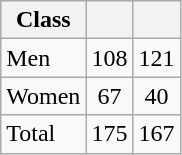<table class="wikitable">
<tr>
<th>Class</th>
<th></th>
<th></th>
</tr>
<tr align=center>
<td align=left>Men</td>
<td>108</td>
<td>121</td>
</tr>
<tr align=center>
<td align=left>Women</td>
<td>67</td>
<td>40</td>
</tr>
<tr align=center>
<td align=left>Total</td>
<td>175</td>
<td>167</td>
</tr>
</table>
